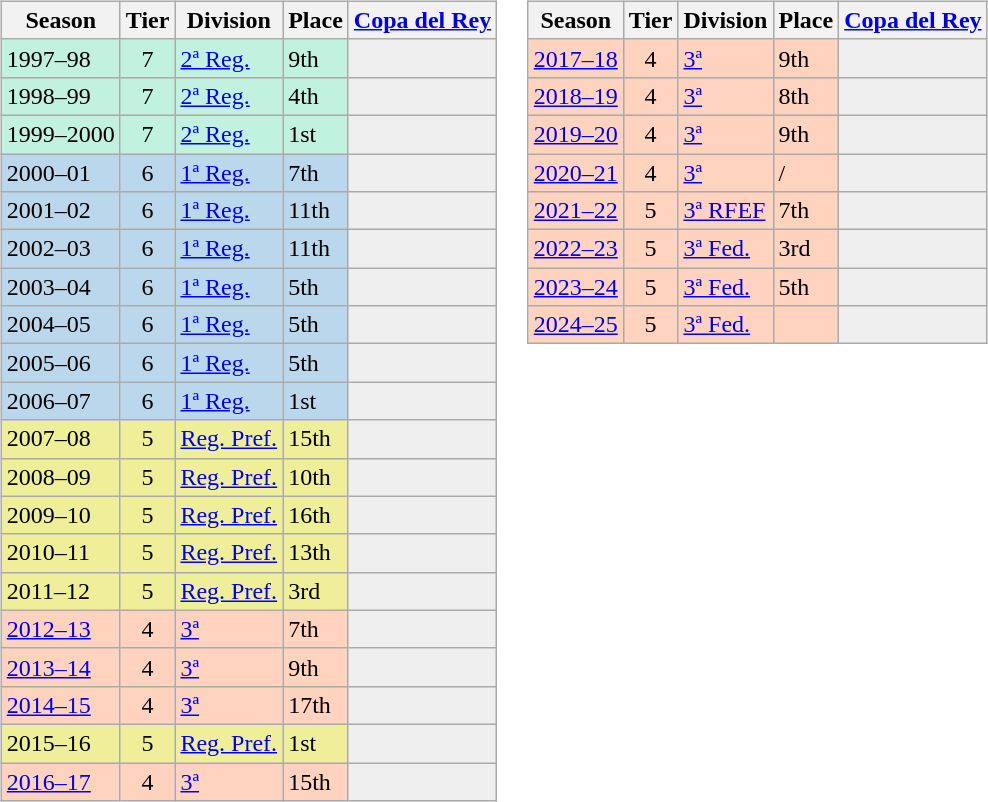<table>
<tr>
<td valign="top" width=0%><br><table class="wikitable">
<tr style="background:#f0f6fa;">
<th>Season</th>
<th>Tier</th>
<th>Division</th>
<th>Place</th>
<th><a href='#'>Copa del Rey</a></th>
</tr>
<tr>
<td style="background:#C0F2DF;">1997–98</td>
<td style="background:#C0F2DF;" align="center">7</td>
<td style="background:#C0F2DF;"><a href='#'>2ª Reg.</a></td>
<td style="background:#C0F2DF;">9th</td>
<td style="background:#efefef;"></td>
</tr>
<tr>
<td style="background:#C0F2DF;">1998–99</td>
<td style="background:#C0F2DF;" align="center">7</td>
<td style="background:#C0F2DF;"><a href='#'>2ª Reg.</a></td>
<td style="background:#C0F2DF;">4th</td>
<td style="background:#efefef;"></td>
</tr>
<tr>
<td style="background:#C0F2DF;">1999–2000</td>
<td style="background:#C0F2DF;" align="center">7</td>
<td style="background:#C0F2DF;"><a href='#'>2ª Reg.</a></td>
<td style="background:#C0F2DF;">1st</td>
<td style="background:#efefef;"></td>
</tr>
<tr>
<td style="background:#BBD7EC;">2000–01</td>
<td style="background:#BBD7EC;" align="center">6</td>
<td style="background:#BBD7EC;"><a href='#'>1ª Reg.</a></td>
<td style="background:#BBD7EC;">7th</td>
<td style="background:#efefef;"></td>
</tr>
<tr>
<td style="background:#BBD7EC;">2001–02</td>
<td style="background:#BBD7EC;" align="center">6</td>
<td style="background:#BBD7EC;"><a href='#'>1ª Reg.</a></td>
<td style="background:#BBD7EC;">11th</td>
<td style="background:#efefef;"></td>
</tr>
<tr>
<td style="background:#BBD7EC;">2002–03</td>
<td style="background:#BBD7EC;" align="center">6</td>
<td style="background:#BBD7EC;"><a href='#'>1ª Reg.</a></td>
<td style="background:#BBD7EC;">11th</td>
<td style="background:#efefef;"></td>
</tr>
<tr>
<td style="background:#BBD7EC;">2003–04</td>
<td style="background:#BBD7EC;" align="center">6</td>
<td style="background:#BBD7EC;"><a href='#'>1ª Reg.</a></td>
<td style="background:#BBD7EC;">5th</td>
<td style="background:#efefef;"></td>
</tr>
<tr>
<td style="background:#BBD7EC;">2004–05</td>
<td style="background:#BBD7EC;" align="center">6</td>
<td style="background:#BBD7EC;"><a href='#'>1ª Reg.</a></td>
<td style="background:#BBD7EC;">5th</td>
<td style="background:#efefef;"></td>
</tr>
<tr>
<td style="background:#BBD7EC;">2005–06</td>
<td style="background:#BBD7EC;" align="center">6</td>
<td style="background:#BBD7EC;"><a href='#'>1ª Reg.</a></td>
<td style="background:#BBD7EC;">5th</td>
<td style="background:#efefef;"></td>
</tr>
<tr>
<td style="background:#BBD7EC;">2006–07</td>
<td style="background:#BBD7EC;" align="center">6</td>
<td style="background:#BBD7EC;"><a href='#'>1ª Reg.</a></td>
<td style="background:#BBD7EC;">1st</td>
<td style="background:#efefef;"></td>
</tr>
<tr>
<td style="background:#EFEF99;">2007–08</td>
<td style="background:#EFEF99;" align="center">5</td>
<td style="background:#EFEF99;"><a href='#'>Reg. Pref.</a></td>
<td style="background:#EFEF99;">15th</td>
<td style="background:#efefef;"></td>
</tr>
<tr>
<td style="background:#EFEF99;">2008–09</td>
<td style="background:#EFEF99;" align="center">5</td>
<td style="background:#EFEF99;"><a href='#'>Reg. Pref.</a></td>
<td style="background:#EFEF99;">10th</td>
<td style="background:#efefef;"></td>
</tr>
<tr>
<td style="background:#EFEF99;">2009–10</td>
<td style="background:#EFEF99;" align="center">5</td>
<td style="background:#EFEF99;"><a href='#'>Reg. Pref.</a></td>
<td style="background:#EFEF99;">16th</td>
<td style="background:#efefef;"></td>
</tr>
<tr>
<td style="background:#EFEF99;">2010–11</td>
<td style="background:#EFEF99;" align="center">5</td>
<td style="background:#EFEF99;"><a href='#'>Reg. Pref.</a></td>
<td style="background:#EFEF99;">13th</td>
<td style="background:#efefef;"></td>
</tr>
<tr>
<td style="background:#EFEF99;">2011–12</td>
<td style="background:#EFEF99;" align="center">5</td>
<td style="background:#EFEF99;"><a href='#'>Reg. Pref.</a></td>
<td style="background:#EFEF99;">3rd</td>
<td style="background:#efefef;"></td>
</tr>
<tr>
<td style="background:#FFD3BD;"><a href='#'>2012–13</a></td>
<td style="background:#FFD3BD;" align="center">4</td>
<td style="background:#FFD3BD;"><a href='#'>3ª</a></td>
<td style="background:#FFD3BD;">7th</td>
<td style="background:#efefef;"></td>
</tr>
<tr>
<td style="background:#FFD3BD;"><a href='#'>2013–14</a></td>
<td style="background:#FFD3BD;" align="center">4</td>
<td style="background:#FFD3BD;"><a href='#'>3ª</a></td>
<td style="background:#FFD3BD;">9th</td>
<td style="background:#efefef;"></td>
</tr>
<tr>
<td style="background:#FFD3BD;"><a href='#'>2014–15</a></td>
<td style="background:#FFD3BD;" align="center">4</td>
<td style="background:#FFD3BD;"><a href='#'>3ª</a></td>
<td style="background:#FFD3BD;">17th</td>
<td style="background:#efefef;"></td>
</tr>
<tr>
<td style="background:#EFEF99;">2015–16</td>
<td style="background:#EFEF99;" align="center">5</td>
<td style="background:#EFEF99;"><a href='#'>Reg. Pref.</a></td>
<td style="background:#EFEF99;">1st</td>
<td style="background:#efefef;"></td>
</tr>
<tr>
<td style="background:#FFD3BD;"><a href='#'>2016–17</a></td>
<td style="background:#FFD3BD;" align="center">4</td>
<td style="background:#FFD3BD;"><a href='#'>3ª</a></td>
<td style="background:#FFD3BD;">15th</td>
<td style="background:#efefef;"></td>
</tr>
</table>
</td>
<td valign="top" width=0%><br><table class="wikitable">
<tr style="background:#f0f6fa;">
<th>Season</th>
<th>Tier</th>
<th>Division</th>
<th>Place</th>
<th><a href='#'>Copa del Rey</a></th>
</tr>
<tr>
<td style="background:#FFD3BD;"><a href='#'>2017–18</a></td>
<td style="background:#FFD3BD;" align="center">4</td>
<td style="background:#FFD3BD;"><a href='#'>3ª</a></td>
<td style="background:#FFD3BD;">9th</td>
<td style="background:#efefef;"></td>
</tr>
<tr>
<td style="background:#FFD3BD;"><a href='#'>2018–19</a></td>
<td style="background:#FFD3BD;" align="center">4</td>
<td style="background:#FFD3BD;"><a href='#'>3ª</a></td>
<td style="background:#FFD3BD;">8th</td>
<td style="background:#efefef;"></td>
</tr>
<tr>
<td style="background:#FFD3BD;"><a href='#'>2019–20</a></td>
<td style="background:#FFD3BD;" align="center">4</td>
<td style="background:#FFD3BD;"><a href='#'>3ª</a></td>
<td style="background:#FFD3BD;">9th</td>
<th style="background:#efefef;"></th>
</tr>
<tr>
<td style="background:#FFD3BD;"><a href='#'>2020–21</a></td>
<td style="background:#FFD3BD;" align="center">4</td>
<td style="background:#FFD3BD;"><a href='#'>3ª</a></td>
<td style="background:#FFD3BD;"> / </td>
<th style="background:#efefef;"></th>
</tr>
<tr>
<td style="background:#FFD3BD;"><a href='#'>2021–22</a></td>
<td style="background:#FFD3BD;" align="center">5</td>
<td style="background:#FFD3BD;"><a href='#'>3ª RFEF</a></td>
<td style="background:#FFD3BD;">7th</td>
<th style="background:#efefef;"></th>
</tr>
<tr>
<td style="background:#FFD3BD;"><a href='#'>2022–23</a></td>
<td style="background:#FFD3BD;" align="center">5</td>
<td style="background:#FFD3BD;"><a href='#'>3ª Fed.</a></td>
<td style="background:#FFD3BD;">3rd</td>
<th style="background:#efefef;"></th>
</tr>
<tr>
<td style="background:#FFD3BD;"><a href='#'>2023–24</a></td>
<td style="background:#FFD3BD;" align="center">5</td>
<td style="background:#FFD3BD;"><a href='#'>3ª Fed.</a></td>
<td style="background:#FFD3BD;">5th</td>
<th style="background:#efefef;"></th>
</tr>
<tr>
<td style="background:#FFD3BD;"><a href='#'>2024–25</a></td>
<td style="background:#FFD3BD;" align="center">5</td>
<td style="background:#FFD3BD;"><a href='#'>3ª Fed.</a></td>
<td style="background:#FFD3BD;"></td>
<th style="background:#efefef;"></th>
</tr>
</table>
</td>
</tr>
</table>
